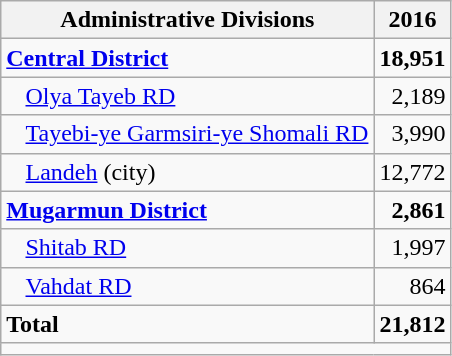<table class="wikitable">
<tr>
<th>Administrative Divisions</th>
<th>2016</th>
</tr>
<tr>
<td><strong><a href='#'>Central District</a></strong></td>
<td style="text-align: right;"><strong>18,951</strong></td>
</tr>
<tr>
<td style="padding-left: 1em;"><a href='#'>Olya Tayeb RD</a></td>
<td style="text-align: right;">2,189</td>
</tr>
<tr>
<td style="padding-left: 1em;"><a href='#'>Tayebi-ye Garmsiri-ye Shomali RD</a></td>
<td style="text-align: right;">3,990</td>
</tr>
<tr>
<td style="padding-left: 1em;"><a href='#'>Landeh</a> (city)</td>
<td style="text-align: right;">12,772</td>
</tr>
<tr>
<td><strong><a href='#'>Mugarmun District</a></strong></td>
<td style="text-align: right;"><strong>2,861</strong></td>
</tr>
<tr>
<td style="padding-left: 1em;"><a href='#'>Shitab RD</a></td>
<td style="text-align: right;">1,997</td>
</tr>
<tr>
<td style="padding-left: 1em;"><a href='#'>Vahdat RD</a></td>
<td style="text-align: right;">864</td>
</tr>
<tr>
<td><strong>Total</strong></td>
<td style="text-align: right;"><strong>21,812</strong></td>
</tr>
<tr>
<td colspan=2></td>
</tr>
</table>
